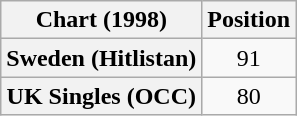<table class="wikitable plainrowheaders" style="text-align:center">
<tr>
<th>Chart (1998)</th>
<th>Position</th>
</tr>
<tr>
<th scope="row">Sweden (Hitlistan)</th>
<td>91</td>
</tr>
<tr>
<th scope="row">UK Singles (OCC)</th>
<td>80</td>
</tr>
</table>
